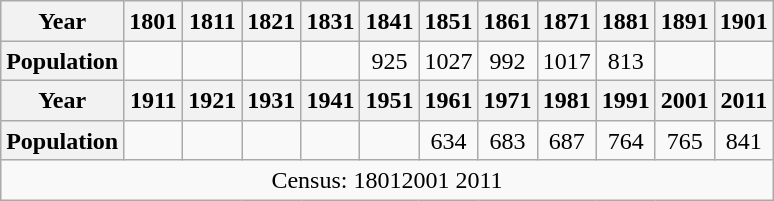<table class="wikitable" style=" text-align:center; line-height:120%; margin: 1em auto;">
<tr>
<th>Year</th>
<th>1801</th>
<th>1811</th>
<th>1821</th>
<th>1831</th>
<th>1841</th>
<th>1851</th>
<th>1861</th>
<th>1871</th>
<th>1881</th>
<th>1891</th>
<th>1901</th>
</tr>
<tr>
<th>Population</th>
<td></td>
<td></td>
<td></td>
<td></td>
<td>925</td>
<td>1027</td>
<td>992</td>
<td>1017</td>
<td>813</td>
<td></td>
<td></td>
</tr>
<tr>
<th>Year</th>
<th>1911</th>
<th>1921</th>
<th>1931</th>
<th>1941</th>
<th>1951</th>
<th>1961</th>
<th>1971</th>
<th>1981</th>
<th>1991</th>
<th>2001</th>
<th>2011</th>
</tr>
<tr>
<th>Population</th>
<td></td>
<td></td>
<td></td>
<td></td>
<td></td>
<td>634</td>
<td>683</td>
<td>687</td>
<td>764</td>
<td>765</td>
<td>841</td>
</tr>
<tr>
<td colspan="12" style="text-align:center">Census: 18012001 2011</td>
</tr>
</table>
